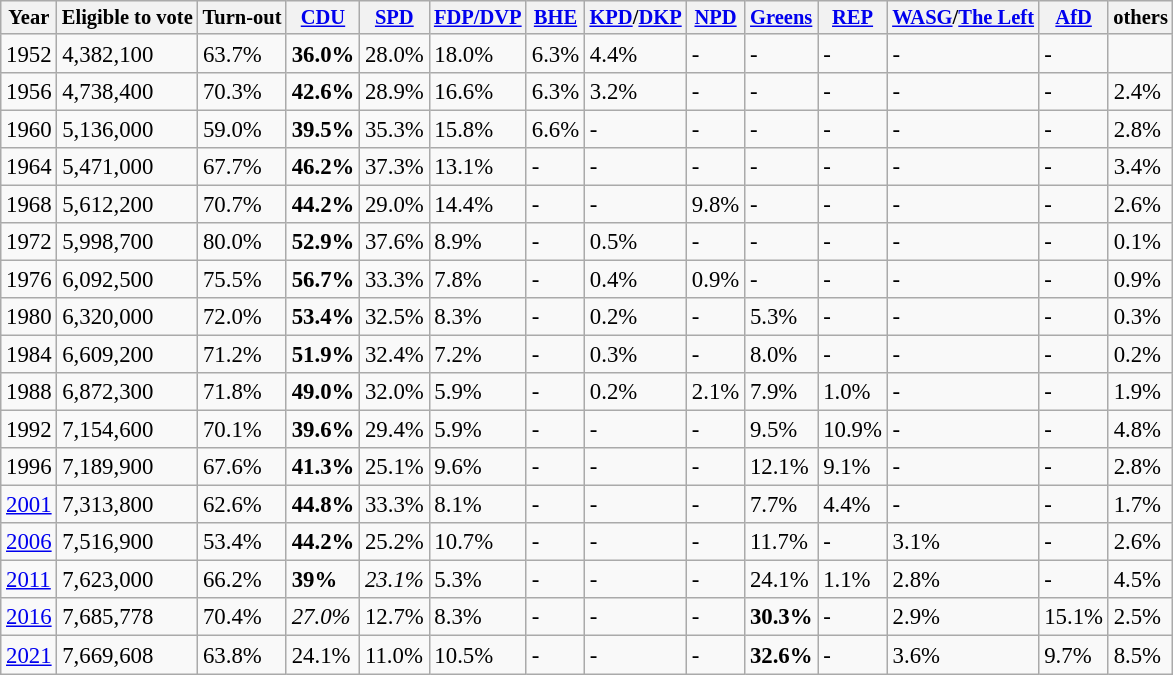<table class="wikitable sortable" style="font-size:95%;">
<tr style="background: #f3f3f3;font-size:90%;">
<th>Year</th>
<th>Eligible to vote</th>
<th>Turn-out</th>
<th><a href='#'>CDU</a></th>
<th><a href='#'>SPD</a></th>
<th><a href='#'>FDP/DVP</a></th>
<th><a href='#'>BHE</a></th>
<th><a href='#'>KPD</a>/<a href='#'>DKP</a></th>
<th><a href='#'>NPD</a></th>
<th><a href='#'>Greens</a></th>
<th><a href='#'>REP</a></th>
<th><a href='#'>WASG</a>/<a href='#'>The Left</a></th>
<th><a href='#'>AfD</a></th>
<th>others</th>
</tr>
<tr ->
<td>1952</td>
<td>4,382,100</td>
<td>63.7%</td>
<td><strong>36.0%</strong></td>
<td>28.0%</td>
<td>18.0%</td>
<td>6.3%</td>
<td>4.4%</td>
<td>-</td>
<td>-</td>
<td>-</td>
<td>-</td>
<td>-</td>
<td></td>
</tr>
<tr>
<td>1956</td>
<td>4,738,400</td>
<td>70.3%</td>
<td><strong>42.6%</strong></td>
<td>28.9%</td>
<td>16.6%</td>
<td>6.3%</td>
<td>3.2%</td>
<td>-</td>
<td>-</td>
<td>-</td>
<td>-</td>
<td>-</td>
<td>2.4%</td>
</tr>
<tr>
<td>1960</td>
<td>5,136,000</td>
<td>59.0%</td>
<td><strong>39.5%</strong></td>
<td>35.3%</td>
<td>15.8%</td>
<td>6.6%</td>
<td>-</td>
<td>-</td>
<td>-</td>
<td>-</td>
<td>-</td>
<td>-</td>
<td>2.8%</td>
</tr>
<tr>
<td>1964</td>
<td>5,471,000</td>
<td>67.7%</td>
<td><strong>46.2%</strong></td>
<td>37.3%</td>
<td>13.1%</td>
<td>-</td>
<td>-</td>
<td>-</td>
<td>-</td>
<td>-</td>
<td>-</td>
<td>-</td>
<td>3.4%</td>
</tr>
<tr>
<td>1968</td>
<td>5,612,200</td>
<td>70.7%</td>
<td><strong>44.2%</strong></td>
<td>29.0%</td>
<td>14.4%</td>
<td>-</td>
<td>-</td>
<td>9.8%</td>
<td>-</td>
<td>-</td>
<td>-</td>
<td>-</td>
<td>2.6%</td>
</tr>
<tr>
<td>1972</td>
<td>5,998,700</td>
<td>80.0%</td>
<td><strong>52.9%</strong></td>
<td>37.6%</td>
<td>8.9%</td>
<td>-</td>
<td>0.5%</td>
<td>-</td>
<td>-</td>
<td>-</td>
<td>-</td>
<td>-</td>
<td>0.1%</td>
</tr>
<tr>
<td>1976</td>
<td>6,092,500</td>
<td>75.5%</td>
<td><strong>56.7%</strong></td>
<td>33.3%</td>
<td>7.8%</td>
<td>-</td>
<td>0.4%</td>
<td>0.9%</td>
<td>-</td>
<td>-</td>
<td>-</td>
<td>-</td>
<td>0.9%</td>
</tr>
<tr>
<td>1980</td>
<td>6,320,000</td>
<td>72.0%</td>
<td><strong>53.4%</strong></td>
<td>32.5%</td>
<td>8.3%</td>
<td>-</td>
<td>0.2%</td>
<td>-</td>
<td>5.3%</td>
<td>-</td>
<td>-</td>
<td>-</td>
<td>0.3%</td>
</tr>
<tr>
<td>1984</td>
<td>6,609,200</td>
<td>71.2%</td>
<td><strong>51.9%</strong></td>
<td>32.4%</td>
<td>7.2%</td>
<td>-</td>
<td>0.3%</td>
<td>-</td>
<td>8.0%</td>
<td>-</td>
<td>-</td>
<td>-</td>
<td>0.2%</td>
</tr>
<tr>
<td>1988</td>
<td>6,872,300</td>
<td>71.8%</td>
<td><strong>49.0%</strong></td>
<td>32.0%</td>
<td>5.9%</td>
<td>-</td>
<td>0.2%</td>
<td>2.1%</td>
<td>7.9%</td>
<td>1.0%</td>
<td>-</td>
<td>-</td>
<td>1.9%</td>
</tr>
<tr>
<td>1992</td>
<td>7,154,600</td>
<td>70.1%</td>
<td><strong>39.6%</strong></td>
<td>29.4%</td>
<td>5.9%</td>
<td>-</td>
<td>-</td>
<td>-</td>
<td>9.5%</td>
<td>10.9%</td>
<td>-</td>
<td>-</td>
<td>4.8%</td>
</tr>
<tr>
<td>1996</td>
<td>7,189,900</td>
<td>67.6%</td>
<td><strong>41.3%</strong></td>
<td>25.1%</td>
<td>9.6%</td>
<td>-</td>
<td>-</td>
<td>-</td>
<td>12.1%</td>
<td>9.1%</td>
<td>-</td>
<td>-</td>
<td>2.8%</td>
</tr>
<tr>
<td><a href='#'>2001</a></td>
<td>7,313,800</td>
<td>62.6%</td>
<td><strong>44.8%</strong></td>
<td>33.3%</td>
<td>8.1%</td>
<td>-</td>
<td>-</td>
<td>-</td>
<td>7.7%</td>
<td>4.4%</td>
<td>-</td>
<td>-</td>
<td>1.7%</td>
</tr>
<tr>
<td><a href='#'>2006</a></td>
<td>7,516,900</td>
<td>53.4%</td>
<td><strong>44.2%</strong></td>
<td>25.2%</td>
<td>10.7%</td>
<td>-</td>
<td>-</td>
<td>-</td>
<td>11.7%</td>
<td>-</td>
<td>3.1%</td>
<td>-</td>
<td>2.6%</td>
</tr>
<tr>
<td><a href='#'>2011</a></td>
<td>7,623,000</td>
<td>66.2%</td>
<td><strong>39%</strong></td>
<td><em>23.1%</em></td>
<td>5.3%</td>
<td>-</td>
<td>-</td>
<td>-</td>
<td>24.1%</td>
<td>1.1%</td>
<td>2.8%</td>
<td>-</td>
<td>4.5%</td>
</tr>
<tr>
<td><a href='#'>2016</a></td>
<td>7,685,778</td>
<td>70.4%</td>
<td><em>27.0%</em></td>
<td>12.7%</td>
<td>8.3%</td>
<td>-</td>
<td>-</td>
<td>-</td>
<td><strong>30.3%</strong></td>
<td>-</td>
<td>2.9%</td>
<td>15.1%</td>
<td>2.5%</td>
</tr>
<tr>
<td><a href='#'>2021</a></td>
<td>7,669,608</td>
<td>63.8%</td>
<td>24.1%</td>
<td>11.0%</td>
<td>10.5%</td>
<td>-</td>
<td>-</td>
<td>-</td>
<td><strong>32.6%</strong></td>
<td>-</td>
<td>3.6%</td>
<td>9.7%</td>
<td>8.5%</td>
</tr>
</table>
